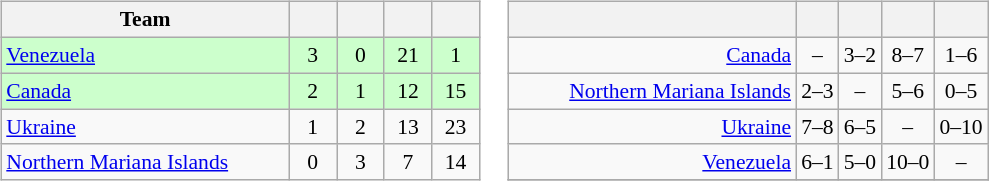<table>
<tr>
<td><br><table class="wikitable" style="text-align: center; font-size: 90%;">
<tr>
<th width=185>Team</th>
<th width=25></th>
<th width=25></th>
<th width=25></th>
<th width=25></th>
</tr>
<tr bgcolor="#ccffcc">
<td align="left"> <a href='#'>Venezuela</a></td>
<td>3</td>
<td>0</td>
<td>21</td>
<td>1</td>
</tr>
<tr bgcolor="#ccffcc">
<td align="left"> <a href='#'>Canada</a></td>
<td>2</td>
<td>1</td>
<td>12</td>
<td>15</td>
</tr>
<tr>
<td align="left"> <a href='#'>Ukraine</a></td>
<td>1</td>
<td>2</td>
<td>13</td>
<td>23</td>
</tr>
<tr>
<td align="left"> <a href='#'>Northern Mariana Islands</a></td>
<td>0</td>
<td>3</td>
<td>7</td>
<td>14</td>
</tr>
</table>
</td>
<td><br><table class="wikitable" style="text-align:center; font-size:90%;">
<tr>
<th width=185> </th>
<th></th>
<th></th>
<th></th>
<th></th>
</tr>
<tr>
<td style="text-align:right;"><a href='#'>Canada</a> </td>
<td>–</td>
<td>3–2</td>
<td>8–7</td>
<td>1–6</td>
</tr>
<tr>
<td style="text-align:right;"><a href='#'>Northern Mariana Islands</a> </td>
<td>2–3</td>
<td>–</td>
<td>5–6</td>
<td>0–5</td>
</tr>
<tr>
<td style="text-align:right;"><a href='#'>Ukraine</a> </td>
<td>7–8</td>
<td>6–5</td>
<td>–</td>
<td>0–10</td>
</tr>
<tr>
<td style="text-align:right;"><a href='#'>Venezuela</a> </td>
<td>6–1</td>
<td>5–0</td>
<td>10–0</td>
<td>–</td>
</tr>
<tr>
</tr>
</table>
</td>
</tr>
</table>
